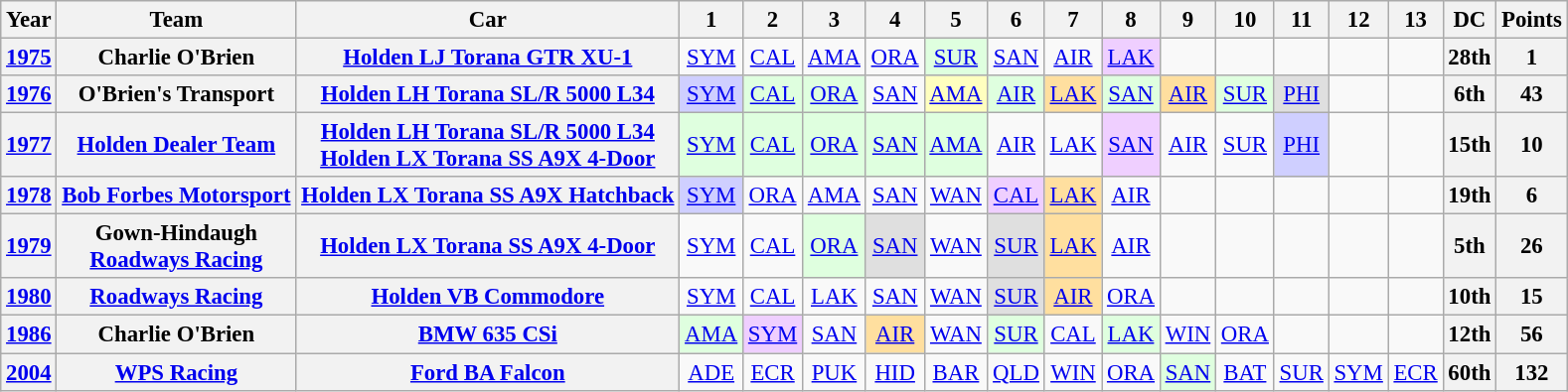<table class="wikitable" style="text-align:center; font-size:95%">
<tr>
<th>Year</th>
<th>Team</th>
<th>Car</th>
<th>1</th>
<th>2</th>
<th>3</th>
<th>4</th>
<th>5</th>
<th>6</th>
<th>7</th>
<th>8</th>
<th>9</th>
<th>10</th>
<th>11</th>
<th>12</th>
<th>13</th>
<th>DC</th>
<th>Points</th>
</tr>
<tr>
<th><a href='#'>1975</a></th>
<th>Charlie O'Brien</th>
<th><a href='#'>Holden LJ Torana GTR XU-1</a></th>
<td style="background:#;"><a href='#'>SYM</a><br></td>
<td style="background:#;"><a href='#'>CAL</a><br></td>
<td style="background:#;"><a href='#'>AMA</a><br></td>
<td style="background:#;"><a href='#'>ORA</a><br></td>
<td style="background:#dfffdf;"><a href='#'>SUR</a><br></td>
<td style="background:#;"><a href='#'>SAN</a><br></td>
<td style="background:#;"><a href='#'>AIR</a><br></td>
<td style="background:#efcfff;"><a href='#'>LAK</a><br></td>
<td></td>
<td></td>
<td></td>
<td></td>
<td></td>
<th>28th</th>
<th>1</th>
</tr>
<tr>
<th><a href='#'>1976</a></th>
<th>O'Brien's Transport</th>
<th><a href='#'>Holden LH Torana SL/R 5000 L34</a></th>
<td style="background:#cfcfff;"><a href='#'>SYM</a><br></td>
<td style="background:#dfffdf;"><a href='#'>CAL</a><br></td>
<td style="background:#dfffdf;"><a href='#'>ORA</a><br></td>
<td><a href='#'>SAN</a></td>
<td style="background:#ffffbf;"><a href='#'>AMA</a><br></td>
<td style="background:#dfffdf;"><a href='#'>AIR</a><br></td>
<td style="background:#ffdf9f;"><a href='#'>LAK</a><br></td>
<td style="background:#dfffdf;"><a href='#'>SAN</a><br></td>
<td style="background:#ffdf9f;"><a href='#'>AIR</a><br></td>
<td style="background:#dfffdf;"><a href='#'>SUR</a><br></td>
<td style="background:#dfdfdf;"><a href='#'>PHI</a><br></td>
<td></td>
<td></td>
<th>6th</th>
<th>43</th>
</tr>
<tr>
<th><a href='#'>1977</a></th>
<th><a href='#'>Holden Dealer Team</a></th>
<th><a href='#'>Holden LH Torana SL/R 5000 L34</a><br><a href='#'>Holden LX Torana SS A9X 4-Door</a></th>
<td style="background:#dfffdf;"><a href='#'>SYM</a><br></td>
<td style="background:#dfffdf;"><a href='#'>CAL</a><br></td>
<td style="background:#dfffdf;"><a href='#'>ORA</a><br></td>
<td style="background:#dfffdf;"><a href='#'>SAN</a><br></td>
<td style="background:#dfffdf;"><a href='#'>AMA</a><br></td>
<td><a href='#'>AIR</a></td>
<td><a href='#'>LAK</a></td>
<td style="background:#efcfff;"><a href='#'>SAN</a><br></td>
<td><a href='#'>AIR</a></td>
<td><a href='#'>SUR</a></td>
<td style="background:#cfcfff;"><a href='#'>PHI</a><br></td>
<td></td>
<td></td>
<th>15th</th>
<th>10</th>
</tr>
<tr>
<th><a href='#'>1978</a></th>
<th><a href='#'>Bob Forbes Motorsport</a></th>
<th><a href='#'>Holden LX Torana SS A9X Hatchback</a></th>
<td style="background:#cfcfff;"><a href='#'>SYM</a><br></td>
<td><a href='#'>ORA</a></td>
<td><a href='#'>AMA</a></td>
<td><a href='#'>SAN</a></td>
<td><a href='#'>WAN</a></td>
<td style="background:#efcfff;"><a href='#'>CAL</a><br></td>
<td style="background:#ffdf9f;"><a href='#'>LAK</a><br></td>
<td><a href='#'>AIR</a></td>
<td></td>
<td></td>
<td></td>
<td></td>
<td></td>
<th>19th</th>
<th>6</th>
</tr>
<tr>
<th><a href='#'>1979</a></th>
<th>Gown-Hindaugh<br><a href='#'>Roadways Racing</a></th>
<th><a href='#'>Holden LX Torana SS A9X 4-Door</a></th>
<td><a href='#'>SYM</a></td>
<td><a href='#'>CAL</a></td>
<td style="background:#dfffdf;"><a href='#'>ORA</a><br></td>
<td style="background:#dfdfdf;"><a href='#'>SAN</a><br></td>
<td><a href='#'>WAN</a></td>
<td style="background:#dfdfdf;"><a href='#'>SUR</a><br></td>
<td style="background:#ffdf9f;"><a href='#'>LAK</a><br></td>
<td><a href='#'>AIR</a></td>
<td></td>
<td></td>
<td></td>
<td></td>
<td></td>
<th>5th</th>
<th>26</th>
</tr>
<tr>
<th><a href='#'>1980</a></th>
<th><a href='#'>Roadways Racing</a></th>
<th><a href='#'>Holden VB Commodore</a></th>
<td><a href='#'>SYM</a></td>
<td><a href='#'>CAL</a></td>
<td><a href='#'>LAK</a></td>
<td><a href='#'>SAN</a></td>
<td><a href='#'>WAN</a></td>
<td style="background:#dfdfdf;"><a href='#'>SUR</a><br></td>
<td style="background:#ffdf9f;"><a href='#'>AIR</a><br></td>
<td><a href='#'>ORA</a></td>
<td></td>
<td></td>
<td></td>
<td></td>
<td></td>
<th>10th</th>
<th>15</th>
</tr>
<tr>
<th><a href='#'>1986</a></th>
<th>Charlie O'Brien</th>
<th><a href='#'>BMW 635 CSi</a></th>
<td style="background:#dfffdf;"><a href='#'>AMA</a><br></td>
<td style="background:#efcfff;"><a href='#'>SYM</a><br></td>
<td><a href='#'>SAN</a></td>
<td style="background:#ffdf9f;"><a href='#'>AIR</a><br></td>
<td><a href='#'>WAN</a></td>
<td style="background:#dfffdf;"><a href='#'>SUR</a><br></td>
<td><a href='#'>CAL</a></td>
<td style="background:#dfffdf;"><a href='#'>LAK</a><br></td>
<td><a href='#'>WIN</a></td>
<td><a href='#'>ORA</a></td>
<td></td>
<td></td>
<td></td>
<th>12th</th>
<th>56</th>
</tr>
<tr>
<th><a href='#'>2004</a></th>
<th><a href='#'>WPS Racing</a></th>
<th><a href='#'>Ford BA Falcon</a></th>
<td><a href='#'>ADE</a></td>
<td><a href='#'>ECR</a></td>
<td><a href='#'>PUK</a></td>
<td><a href='#'>HID</a></td>
<td><a href='#'>BAR</a></td>
<td><a href='#'>QLD</a></td>
<td><a href='#'>WIN</a></td>
<td><a href='#'>ORA</a></td>
<td style="background:#dfffdf;"><a href='#'>SAN</a><br></td>
<td><a href='#'>BAT</a></td>
<td><a href='#'>SUR</a></td>
<td><a href='#'>SYM</a></td>
<td><a href='#'>ECR</a></td>
<th>60th</th>
<th>132</th>
</tr>
</table>
